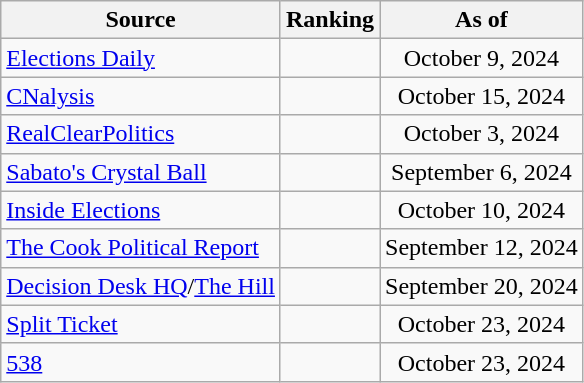<table class="wikitable" style="text-align:center">
<tr>
<th>Source</th>
<th>Ranking</th>
<th>As of</th>
</tr>
<tr>
<td align=left><a href='#'>Elections Daily</a></td>
<td></td>
<td>October 9, 2024</td>
</tr>
<tr>
<td align=left><a href='#'>CNalysis</a></td>
<td></td>
<td>October 15, 2024</td>
</tr>
<tr>
<td align=left><a href='#'>RealClearPolitics</a></td>
<td></td>
<td>October 3, 2024</td>
</tr>
<tr>
<td align="left"><a href='#'>Sabato's Crystal Ball</a></td>
<td></td>
<td>September 6, 2024</td>
</tr>
<tr>
<td align="left"><a href='#'>Inside Elections</a></td>
<td></td>
<td>October 10, 2024</td>
</tr>
<tr>
<td align="left"><a href='#'>The Cook Political Report</a></td>
<td></td>
<td>September 12, 2024</td>
</tr>
<tr>
<td align="left"><a href='#'>Decision Desk HQ</a>/<a href='#'>The Hill</a></td>
<td></td>
<td>September 20, 2024</td>
</tr>
<tr>
<td align="left"><a href='#'>Split Ticket</a></td>
<td></td>
<td>October 23, 2024</td>
</tr>
<tr>
<td align="left"><a href='#'>538</a></td>
<td></td>
<td>October 23, 2024</td>
</tr>
</table>
